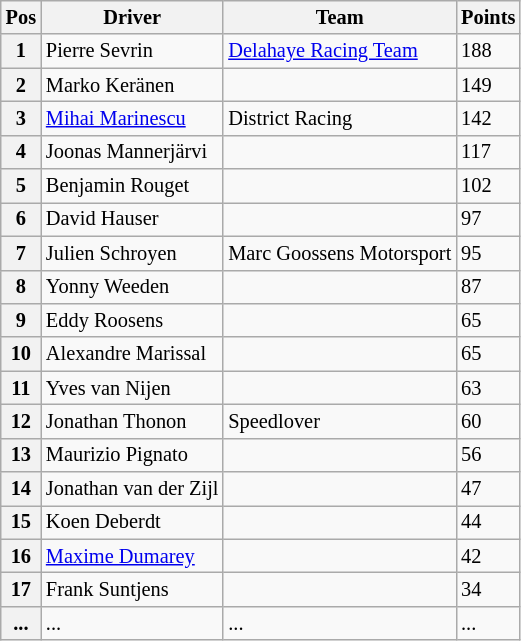<table class="wikitable" style="font-size:85%">
<tr>
<th>Pos</th>
<th>Driver</th>
<th>Team</th>
<th>Points</th>
</tr>
<tr>
<th>1</th>
<td> Pierre Sevrin</td>
<td><a href='#'>Delahaye Racing Team</a></td>
<td>188</td>
</tr>
<tr>
<th>2</th>
<td> Marko Keränen</td>
<td></td>
<td>149</td>
</tr>
<tr>
<th>3</th>
<td> <a href='#'>Mihai Marinescu</a></td>
<td>District Racing</td>
<td>142</td>
</tr>
<tr>
<th>4</th>
<td> Joonas Mannerjärvi</td>
<td></td>
<td>117</td>
</tr>
<tr>
<th>5</th>
<td> Benjamin Rouget</td>
<td></td>
<td>102</td>
</tr>
<tr>
<th>6</th>
<td> David Hauser</td>
<td></td>
<td>97</td>
</tr>
<tr>
<th>7</th>
<td> Julien Schroyen</td>
<td>Marc Goossens Motorsport</td>
<td>95</td>
</tr>
<tr>
<th>8</th>
<td> Yonny Weeden</td>
<td></td>
<td>87</td>
</tr>
<tr>
<th>9</th>
<td> Eddy Roosens</td>
<td></td>
<td>65</td>
</tr>
<tr>
<th>10</th>
<td> Alexandre Marissal</td>
<td></td>
<td>65</td>
</tr>
<tr>
<th>11</th>
<td> Yves van Nijen</td>
<td></td>
<td>63</td>
</tr>
<tr>
<th>12</th>
<td> Jonathan Thonon</td>
<td>Speedlover</td>
<td>60</td>
</tr>
<tr>
<th>13</th>
<td> Maurizio Pignato</td>
<td></td>
<td>56</td>
</tr>
<tr>
<th>14</th>
<td> Jonathan van der Zijl</td>
<td></td>
<td>47</td>
</tr>
<tr>
<th>15</th>
<td> Koen Deberdt</td>
<td></td>
<td>44</td>
</tr>
<tr>
<th>16</th>
<td> <a href='#'>Maxime Dumarey</a></td>
<td></td>
<td>42</td>
</tr>
<tr>
<th>17</th>
<td> Frank Suntjens</td>
<td></td>
<td>34</td>
</tr>
<tr>
<th>...</th>
<td>...</td>
<td>...</td>
<td>...</td>
</tr>
</table>
